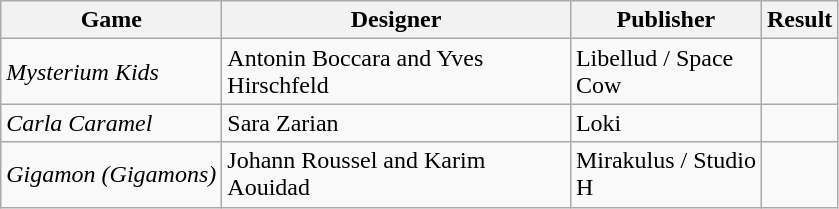<table class="wikitable">
<tr>
<th style="width:140px;">Game</th>
<th style="width:225px;">Designer</th>
<th style="width:120px;">Publisher</th>
<th>Result</th>
</tr>
<tr>
<td><em>Mysterium Kids</em></td>
<td>Antonin Boccara and Yves Hirschfeld</td>
<td>Libellud / Space Cow</td>
<td></td>
</tr>
<tr>
<td><em>Carla Caramel</em></td>
<td>Sara Zarian</td>
<td>Loki</td>
<td></td>
</tr>
<tr>
<td><em>Gigamon (Gigamons)</em></td>
<td>Johann Roussel and Karim Aouidad</td>
<td>Mirakulus / Studio H</td>
<td></td>
</tr>
</table>
